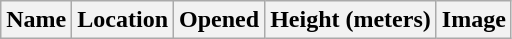<table class="wikitable sortable">
<tr>
<th>Name</th>
<th>Location</th>
<th>Opened</th>
<th>Height (meters)</th>
<th>Image<br>












































































</th>
</tr>
</table>
